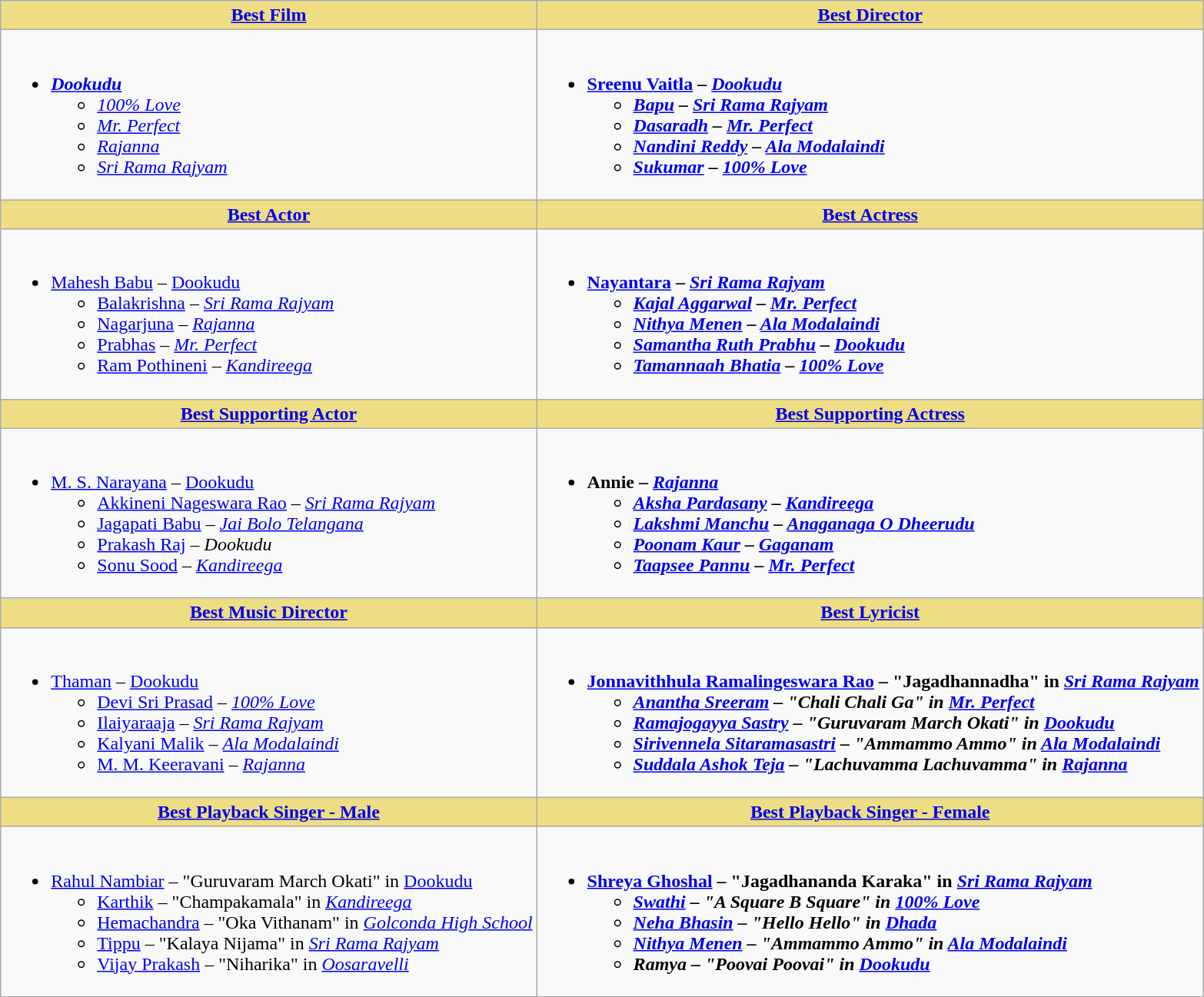<table class="wikitable" |>
<tr>
<th style="background:#EEDD82;" !align="center"><a href='#'>Best Film</a></th>
<th style="background:#EEDD82;" !align="center"><a href='#'>Best Director</a></th>
</tr>
<tr>
<td valign="top"><br><ul><li><strong><em><a href='#'>Dookudu</a></em></strong><ul><li><em><a href='#'>100% Love</a></em></li><li><em><a href='#'>Mr. Perfect</a></em></li><li><em><a href='#'>Rajanna</a></em></li><li><em><a href='#'>Sri Rama Rajyam</a></em></li></ul></li></ul></td>
<td valign="top"><br><ul><li><strong><a href='#'>Sreenu Vaitla</a> – <em><a href='#'>Dookudu</a><strong><em><ul><li><a href='#'>Bapu</a> – </em><a href='#'>Sri Rama Rajyam</a><em></li><li><a href='#'>Dasaradh</a> – </em><a href='#'>Mr. Perfect</a><em></li><li><a href='#'>Nandini Reddy</a> – </em><a href='#'>Ala Modalaindi</a><em></li><li><a href='#'>Sukumar</a> – </em><a href='#'>100% Love</a><em></li></ul></li></ul></td>
</tr>
<tr>
<th style="background:#EEDD82;" !align="center"><a href='#'>Best Actor</a></th>
<th style="background:#EEDD82;" !align="center"><a href='#'>Best Actress</a></th>
</tr>
<tr>
<td><br><ul><li></strong><a href='#'>Mahesh Babu</a> – </em><a href='#'>Dookudu</a></em></strong><ul><li><a href='#'>Balakrishna</a> – <em><a href='#'>Sri Rama Rajyam</a></em></li><li><a href='#'>Nagarjuna</a> – <em><a href='#'>Rajanna</a></em></li><li><a href='#'>Prabhas</a> – <em><a href='#'>Mr. Perfect</a></em></li><li><a href='#'>Ram Pothineni</a> – <em><a href='#'>Kandireega</a></em></li></ul></li></ul></td>
<td><br><ul><li><strong><a href='#'>Nayantara</a> – <em><a href='#'>Sri Rama Rajyam</a><strong><em><ul><li><a href='#'>Kajal Aggarwal</a> – </em><a href='#'>Mr. Perfect</a><em></li><li><a href='#'>Nithya Menen</a> – </em><a href='#'>Ala Modalaindi</a><em></li><li><a href='#'>Samantha Ruth Prabhu</a> – </em><a href='#'>Dookudu</a><em></li><li><a href='#'>Tamannaah Bhatia</a> – </em><a href='#'>100% Love</a><em></li></ul></li></ul></td>
</tr>
<tr>
<th style="background:#EEDD82;" !align="center"><a href='#'>Best Supporting Actor</a></th>
<th style="background:#EEDD82;" !align="center"><a href='#'>Best Supporting Actress</a></th>
</tr>
<tr>
<td><br><ul><li></strong><a href='#'>M. S. Narayana</a> – </em><a href='#'>Dookudu</a></em></strong><ul><li><a href='#'>Akkineni Nageswara Rao</a> – <em><a href='#'>Sri Rama Rajyam</a></em></li><li><a href='#'>Jagapati Babu</a> – <em><a href='#'>Jai Bolo Telangana</a></em></li><li><a href='#'>Prakash Raj</a> – <em>Dookudu</em></li><li><a href='#'>Sonu Sood</a> – <em><a href='#'>Kandireega</a></em></li></ul></li></ul></td>
<td><br><ul><li><strong>Annie – <em><a href='#'>Rajanna</a><strong><em><ul><li><a href='#'>Aksha Pardasany</a> – </em><a href='#'>Kandireega</a><em></li><li><a href='#'>Lakshmi Manchu</a> – </em><a href='#'>Anaganaga O Dheerudu</a><em></li><li><a href='#'>Poonam Kaur</a> – </em><a href='#'>Gaganam</a><em></li><li><a href='#'>Taapsee Pannu</a> – </em><a href='#'>Mr. Perfect</a><em></li></ul></li></ul></td>
</tr>
<tr>
<th style="background:#EEDD82;" !align="center"><a href='#'>Best Music Director</a></th>
<th style="background:#EEDD82;" !align="center"><a href='#'>Best Lyricist</a></th>
</tr>
<tr>
<td><br><ul><li></strong><a href='#'>Thaman</a> – </em><a href='#'>Dookudu</a></em></strong><ul><li><a href='#'>Devi Sri Prasad</a> – <em><a href='#'>100% Love</a></em></li><li><a href='#'>Ilaiyaraaja</a> – <em><a href='#'>Sri Rama Rajyam</a></em></li><li><a href='#'>Kalyani Malik</a> – <em><a href='#'>Ala Modalaindi</a></em></li><li><a href='#'>M. M. Keeravani</a> – <em><a href='#'>Rajanna</a></em></li></ul></li></ul></td>
<td><br><ul><li><strong><a href='#'>Jonnavithhula Ramalingeswara Rao</a> – "Jagadhannadha" in <em><a href='#'>Sri Rama Rajyam</a><strong><em><ul><li><a href='#'>Anantha Sreeram</a> – "Chali Chali Ga" in </em><a href='#'>Mr. Perfect</a><em></li><li><a href='#'>Ramajogayya Sastry</a> – "Guruvaram March Okati" in </em><a href='#'>Dookudu</a><em></li><li><a href='#'>Sirivennela Sitaramasastri</a> – "Ammammo Ammo" in </em><a href='#'>Ala Modalaindi</a><em></li><li><a href='#'>Suddala Ashok Teja</a> – "Lachuvamma Lachuvamma" in </em><a href='#'>Rajanna</a><em></li></ul></li></ul></td>
</tr>
<tr>
<th style="background:#EEDD82;" !align="center"><a href='#'>Best Playback Singer - Male</a></th>
<th style="background:#EEDD82;" !align="center"><a href='#'>Best Playback Singer - Female</a></th>
</tr>
<tr>
<td><br><ul><li></strong><a href='#'>Rahul Nambiar</a> – "Guruvaram March Okati" in </em><a href='#'>Dookudu</a></em></strong><ul><li><a href='#'>Karthik</a> – "Champakamala" in <em><a href='#'>Kandireega</a></em></li><li><a href='#'>Hemachandra</a> – "Oka Vithanam" in <em><a href='#'>Golconda High School</a></em></li><li><a href='#'>Tippu</a> – "Kalaya Nijama" in <em><a href='#'>Sri Rama Rajyam</a></em></li><li><a href='#'>Vijay Prakash</a> – "Niharika" in <em><a href='#'>Oosaravelli</a></em></li></ul></li></ul></td>
<td><br><ul><li><strong><a href='#'>Shreya Ghoshal</a> – "Jagadhananda Karaka" in <em><a href='#'>Sri Rama Rajyam</a><strong><em><ul><li><a href='#'>Swathi</a> – "A Square B Square" in </em><a href='#'>100% Love</a><em></li><li><a href='#'>Neha Bhasin</a> – "Hello Hello" in </em><a href='#'>Dhada</a><em></li><li><a href='#'>Nithya Menen</a> – "Ammammo Ammo" in </em><a href='#'>Ala Modalaindi</a><em></li><li>Ramya – "Poovai Poovai" in </em><a href='#'>Dookudu</a><em></li></ul></li></ul></td>
</tr>
</table>
